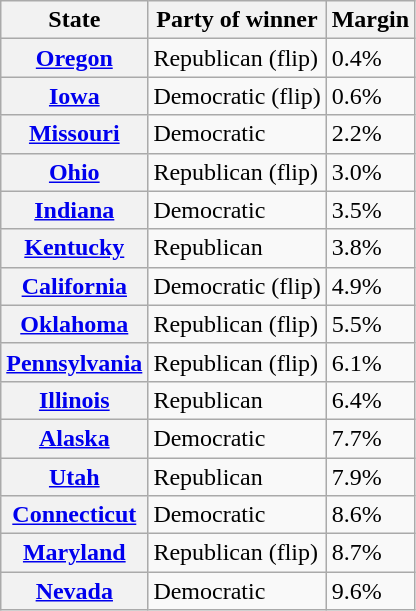<table class="wikitable sortable">
<tr>
<th>State</th>
<th>Party of winner</th>
<th>Margin</th>
</tr>
<tr>
<th><a href='#'>Oregon</a></th>
<td data-sort-value=1 >Republican (flip)</td>
<td>0.4%</td>
</tr>
<tr>
<th><a href='#'>Iowa</a></th>
<td data-sort-value=1 >Democratic (flip)</td>
<td>0.6%</td>
</tr>
<tr>
<th><a href='#'>Missouri</a></th>
<td data-sort-value=1 >Democratic</td>
<td>2.2%</td>
</tr>
<tr>
<th><a href='#'>Ohio</a></th>
<td data-sort-value=1 >Republican (flip)</td>
<td>3.0%</td>
</tr>
<tr>
<th><a href='#'>Indiana</a></th>
<td data-sort-value=1 >Democratic</td>
<td>3.5%</td>
</tr>
<tr>
<th><a href='#'>Kentucky</a></th>
<td data-sort-value=1 >Republican</td>
<td>3.8%</td>
</tr>
<tr>
<th><a href='#'>California</a></th>
<td data-sort-value=1 >Democratic (flip)</td>
<td>4.9%</td>
</tr>
<tr>
<th><a href='#'>Oklahoma</a></th>
<td data-sort-value=1 >Republican (flip)</td>
<td>5.5%</td>
</tr>
<tr>
<th><a href='#'>Pennsylvania</a></th>
<td data-sort-value=1 >Republican (flip)</td>
<td>6.1%</td>
</tr>
<tr>
<th><a href='#'>Illinois</a></th>
<td data-sort-value=1 >Republican</td>
<td>6.4%</td>
</tr>
<tr>
<th><a href='#'>Alaska</a></th>
<td data-sort-value=1 >Democratic</td>
<td>7.7%</td>
</tr>
<tr>
<th><a href='#'>Utah</a></th>
<td data-sort-value=1 >Republican</td>
<td>7.9%</td>
</tr>
<tr>
<th><a href='#'>Connecticut</a></th>
<td data-sort-value=1 >Democratic</td>
<td>8.6%</td>
</tr>
<tr>
<th><a href='#'>Maryland</a></th>
<td data-sort-value=1 >Republican (flip)</td>
<td>8.7%</td>
</tr>
<tr>
<th><a href='#'>Nevada</a></th>
<td data-sort-value=1 >Democratic</td>
<td>9.6%</td>
</tr>
</table>
